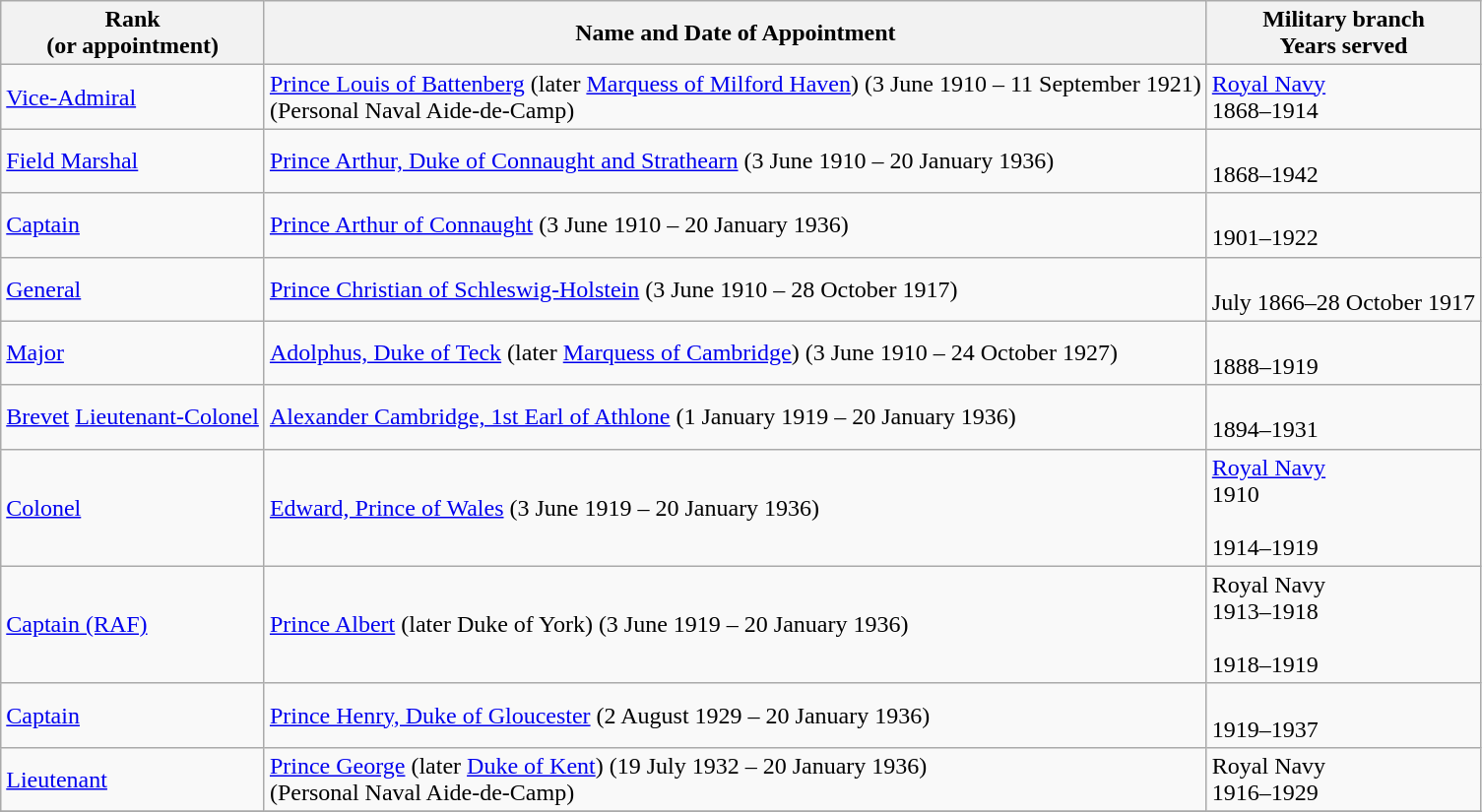<table class="wikitable">
<tr>
<th>Rank<br>(or appointment)</th>
<th>Name and Date of Appointment</th>
<th>Military branch<br>Years served</th>
</tr>
<tr>
<td><a href='#'>Vice-Admiral</a></td>
<td><a href='#'>Prince Louis of Battenberg</a> (later <a href='#'>Marquess of Milford Haven</a>) (3 June 1910 – 11 September 1921)<br>(Personal Naval Aide-de-Camp)</td>
<td> <a href='#'>Royal Navy</a><br>1868–1914</td>
</tr>
<tr>
<td><a href='#'>Field Marshal</a></td>
<td><a href='#'>Prince Arthur, Duke of Connaught and Strathearn</a> (3 June 1910 – 20 January 1936)</td>
<td><br>1868–1942</td>
</tr>
<tr>
<td><a href='#'>Captain</a></td>
<td><a href='#'>Prince Arthur of Connaught</a> (3 June 1910 – 20 January 1936)</td>
<td><br>1901–1922</td>
</tr>
<tr>
<td><a href='#'>General</a></td>
<td><a href='#'>Prince Christian of Schleswig-Holstein</a> (3 June 1910 – 28 October 1917)</td>
<td><br>July 1866–28 October 1917</td>
</tr>
<tr>
<td><a href='#'>Major</a></td>
<td><a href='#'>Adolphus, Duke of Teck</a> (later <a href='#'>Marquess of Cambridge</a>) (3 June 1910 – 24 October 1927)</td>
<td><br>1888–1919</td>
</tr>
<tr>
<td><a href='#'>Brevet</a> <a href='#'>Lieutenant-Colonel</a></td>
<td><a href='#'>Alexander Cambridge, 1st Earl of Athlone</a> (1 January 1919 – 20 January 1936)</td>
<td><br>1894–1931</td>
</tr>
<tr>
<td><a href='#'>Colonel</a></td>
<td><a href='#'>Edward, Prince of Wales</a> (3 June 1919 – 20 January 1936)</td>
<td> <a href='#'>Royal Navy</a><br>1910<br><br>1914–1919</td>
</tr>
<tr>
<td><a href='#'>Captain (RAF)</a></td>
<td><a href='#'>Prince Albert</a> (later Duke of York) (3 June 1919 – 20 January 1936)</td>
<td> Royal Navy<br>1913–1918<br><br>1918–1919</td>
</tr>
<tr>
<td><a href='#'>Captain</a></td>
<td><a href='#'>Prince Henry, Duke of Gloucester</a> (2 August 1929 – 20 January 1936)</td>
<td><br>1919–1937</td>
</tr>
<tr>
<td><a href='#'>Lieutenant</a></td>
<td><a href='#'>Prince George</a> (later <a href='#'>Duke of Kent</a>) (19 July 1932 – 20 January 1936)<br>(Personal Naval Aide-de-Camp)</td>
<td> Royal Navy<br>1916–1929</td>
</tr>
<tr>
</tr>
</table>
